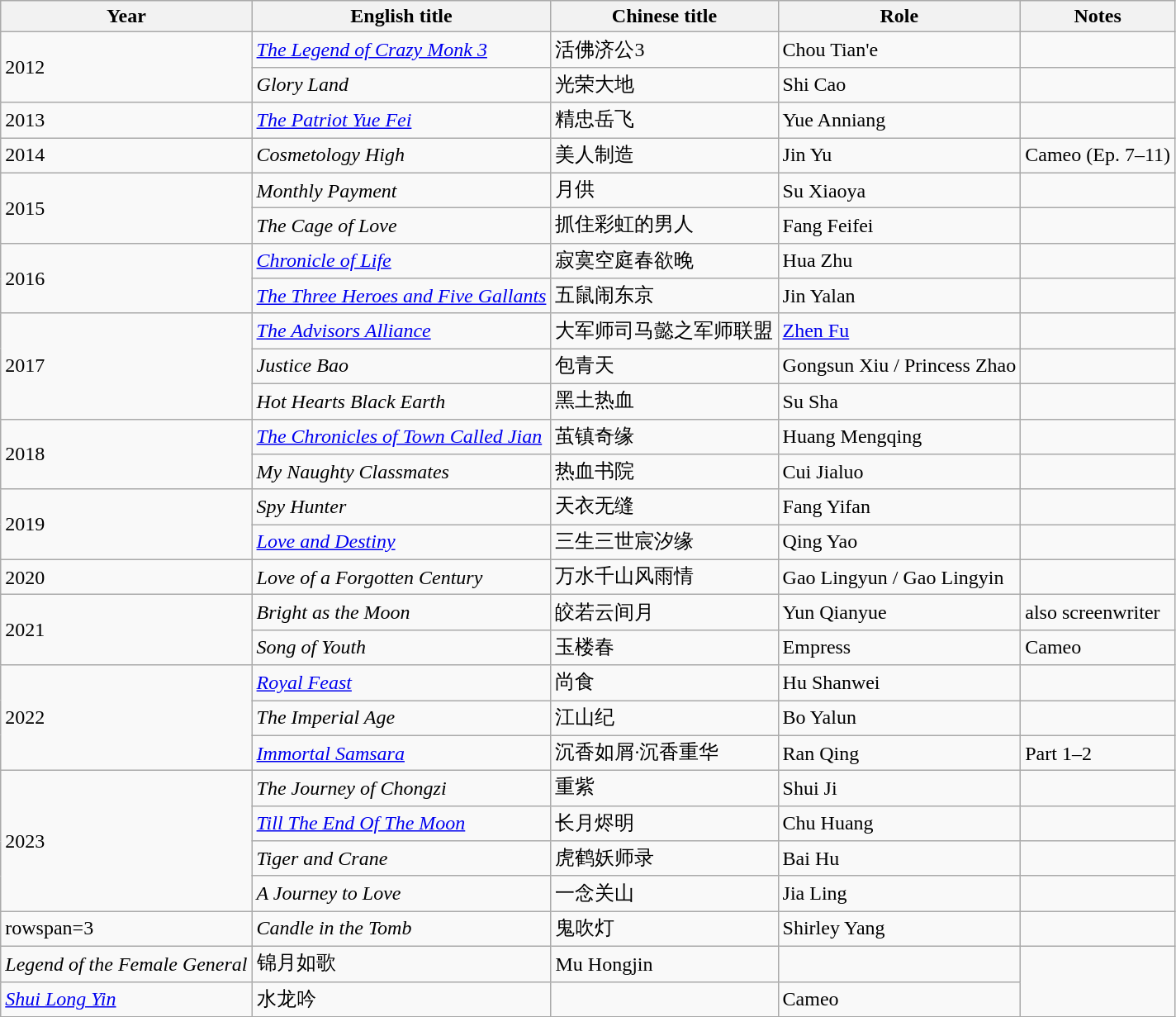<table class="wikitable sortable">
<tr>
<th>Year</th>
<th>English title</th>
<th>Chinese title</th>
<th>Role</th>
<th class="unsortable">Notes</th>
</tr>
<tr>
<td rowspan=2>2012</td>
<td><em><a href='#'>The Legend of Crazy Monk 3</a></em></td>
<td>活佛济公3</td>
<td>Chou Tian'e</td>
<td></td>
</tr>
<tr>
<td><em>Glory Land</em></td>
<td>光荣大地</td>
<td>Shi Cao</td>
<td></td>
</tr>
<tr>
<td>2013</td>
<td><em><a href='#'>The Patriot Yue Fei</a></em></td>
<td>精忠岳飞</td>
<td>Yue Anniang</td>
<td></td>
</tr>
<tr>
<td>2014</td>
<td><em>Cosmetology High</em></td>
<td>美人制造</td>
<td>Jin Yu</td>
<td>Cameo (Ep. 7–11)</td>
</tr>
<tr>
<td rowspan=2>2015</td>
<td><em>Monthly Payment</em></td>
<td>月供</td>
<td>Su Xiaoya</td>
<td></td>
</tr>
<tr>
<td><em>The Cage of Love</em></td>
<td>抓住彩虹的男人</td>
<td>Fang Feifei</td>
<td></td>
</tr>
<tr>
<td rowspan=2>2016</td>
<td><em><a href='#'>Chronicle of Life</a></em></td>
<td>寂寞空庭春欲晚</td>
<td>Hua Zhu</td>
<td></td>
</tr>
<tr>
<td><em><a href='#'>The Three Heroes and Five Gallants</a></em></td>
<td>五鼠闹东京</td>
<td>Jin Yalan</td>
<td></td>
</tr>
<tr>
<td rowspan=3>2017</td>
<td><em><a href='#'>The Advisors Alliance</a></em></td>
<td>大军师司马懿之军师联盟</td>
<td><a href='#'>Zhen Fu</a></td>
<td></td>
</tr>
<tr>
<td><em>Justice Bao</em></td>
<td>包青天</td>
<td>Gongsun Xiu / Princess Zhao</td>
<td></td>
</tr>
<tr>
<td><em>Hot Hearts Black Earth</em></td>
<td>黑土热血</td>
<td>Su Sha</td>
<td></td>
</tr>
<tr>
<td rowspan=2>2018</td>
<td><em><a href='#'>The Chronicles of Town Called Jian</a></em></td>
<td>茧镇奇缘</td>
<td>Huang Mengqing</td>
<td></td>
</tr>
<tr>
<td><em>My Naughty Classmates</em></td>
<td>热血书院</td>
<td>Cui Jialuo</td>
<td></td>
</tr>
<tr>
<td rowspan=2>2019</td>
<td><em>Spy Hunter</em></td>
<td>天衣无缝</td>
<td>Fang Yifan</td>
<td></td>
</tr>
<tr>
<td><em><a href='#'>Love and Destiny</a></em></td>
<td>三生三世宸汐缘</td>
<td>Qing Yao</td>
<td></td>
</tr>
<tr>
<td>2020</td>
<td><em>Love of a Forgotten Century</em></td>
<td>万水千山风雨情</td>
<td>Gao Lingyun / Gao Lingyin</td>
<td></td>
</tr>
<tr>
<td rowspan=2>2021</td>
<td><em>Bright as the Moon </em></td>
<td>皎若云间月</td>
<td>Yun Qianyue</td>
<td>also screenwriter</td>
</tr>
<tr>
<td><em>Song of Youth</em></td>
<td>玉楼春</td>
<td>Empress</td>
<td>Cameo</td>
</tr>
<tr>
<td rowspan="3">2022</td>
<td><em><a href='#'>Royal Feast</a></em></td>
<td>尚食</td>
<td>Hu Shanwei</td>
<td></td>
</tr>
<tr>
<td><em>The Imperial Age</em></td>
<td>江山纪</td>
<td>Bo Yalun</td>
<td></td>
</tr>
<tr>
<td><em><a href='#'>Immortal Samsara</a></em></td>
<td>沉香如屑·沉香重华</td>
<td>Ran Qing</td>
<td>Part 1–2</td>
</tr>
<tr>
<td rowspan="4">2023</td>
<td><em>The Journey of Chongzi</em></td>
<td>重紫</td>
<td>Shui Ji</td>
<td></td>
</tr>
<tr>
<td><em><a href='#'>Till The End Of The Moon</a></em></td>
<td>长月烬明</td>
<td>Chu Huang</td>
<td></td>
</tr>
<tr>
<td><em>Tiger and Crane</em></td>
<td>虎鹤妖师录</td>
<td>Bai Hu</td>
<td></td>
</tr>
<tr>
<td><em>A Journey to Love</em></td>
<td>一念关山</td>
<td>Jia Ling</td>
<td></td>
</tr>
<tr>
<td>rowspan=3 </td>
<td><em>Candle in the Tomb</em></td>
<td>鬼吹灯</td>
<td>Shirley Yang</td>
<td></td>
</tr>
<tr>
<td><em>Legend of the Female General</em></td>
<td>锦月如歌</td>
<td>Mu Hongjin</td>
<td></td>
</tr>
<tr>
<td><em><a href='#'>Shui Long Yin</a></em></td>
<td>水龙吟</td>
<td></td>
<td>Cameo</td>
</tr>
<tr>
</tr>
</table>
